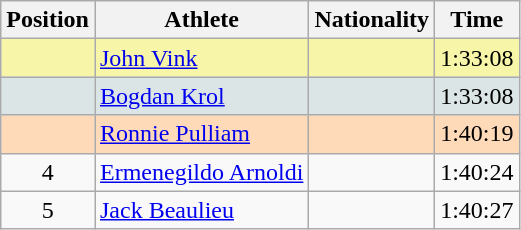<table class="wikitable sortable">
<tr>
<th>Position</th>
<th>Athlete</th>
<th>Nationality</th>
<th>Time</th>
</tr>
<tr bgcolor="#F7F6A8">
<td align=center></td>
<td><a href='#'>John Vink</a></td>
<td></td>
<td>1:33:08</td>
</tr>
<tr bgcolor="#DCE5E5">
<td align=center></td>
<td><a href='#'>Bogdan Krol</a></td>
<td></td>
<td>1:33:08</td>
</tr>
<tr bgcolor="#FFDAB9">
<td align=center></td>
<td><a href='#'>Ronnie Pulliam</a></td>
<td></td>
<td>1:40:19</td>
</tr>
<tr>
<td align=center>4</td>
<td><a href='#'>Ermenegildo Arnoldi</a></td>
<td></td>
<td>1:40:24</td>
</tr>
<tr>
<td align=center>5</td>
<td><a href='#'>Jack Beaulieu</a></td>
<td></td>
<td>1:40:27</td>
</tr>
</table>
